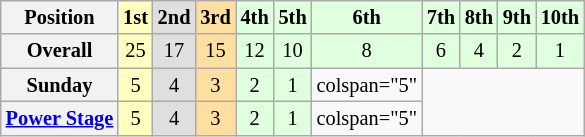<table class="wikitable" style="font-size: 85%;">
<tr>
<th>Position</th>
<td style="background:#ffffbf" align="center"><strong>1st</strong></td>
<td style="background:#dfdfdf" align="center"><strong>2nd</strong></td>
<td style="background:#ffdf9f" align="center"><strong>3rd</strong></td>
<td style="background:#dfffdf" align="center"><strong>4th</strong></td>
<td style="background:#dfffdf" align="center"><strong>5th</strong></td>
<td style="background:#dfffdf" align="center"><strong>6th</strong></td>
<td style="background:#dfffdf" align="center"><strong>7th</strong></td>
<td style="background:#dfffdf" align="center"><strong>8th</strong></td>
<td style="background:#dfffdf" align="center"><strong>9th</strong></td>
<td style="background:#dfffdf" align="center"><strong>10th</strong></td>
</tr>
<tr>
<th>Overall</th>
<td style="background:#ffffbf" align="center">25</td>
<td style="background:#dfdfdf" align="center">17</td>
<td style="background:#ffdf9f" align="center">15</td>
<td style="background:#dfffdf" align="center">12</td>
<td style="background:#dfffdf" align="center">10</td>
<td style="background:#dfffdf" align="center">8</td>
<td style="background:#dfffdf" align="center">6</td>
<td style="background:#dfffdf" align="center">4</td>
<td style="background:#dfffdf" align="center">2</td>
<td style="background:#dfffdf" align="center">1</td>
</tr>
<tr>
<th>Sunday</th>
<td style="background:#ffffbf" align="center">5</td>
<td style="background:#dfdfdf" align="center">4</td>
<td style="background:#ffdf9f" align="center">3</td>
<td style="background:#dfffdf" align="center">2</td>
<td style="background:#dfffdf" align="center">1</td>
<td>colspan="5" </td>
</tr>
<tr>
<th><a href='#'>Power Stage</a></th>
<td style="background:#ffffbf" align="center">5</td>
<td style="background:#dfdfdf" align="center">4</td>
<td style="background:#ffdf9f" align="center">3</td>
<td style="background:#dfffdf" align="center">2</td>
<td style="background:#dfffdf" align="center">1</td>
<td>colspan="5" </td>
</tr>
</table>
